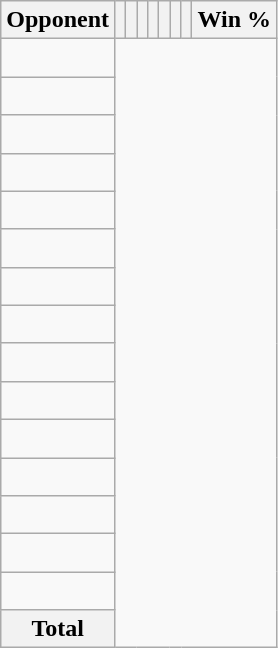<table class="wikitable sortable collapsible collapsed" style="text-align: center;">
<tr>
<th>Opponent</th>
<th></th>
<th></th>
<th></th>
<th></th>
<th></th>
<th></th>
<th></th>
<th>Win %</th>
</tr>
<tr>
<td align="left"><br></td>
</tr>
<tr>
<td align="left"><br></td>
</tr>
<tr>
<td align="left"><br></td>
</tr>
<tr>
<td align="left"><br></td>
</tr>
<tr>
<td align="left"><br></td>
</tr>
<tr>
<td align="left"><br></td>
</tr>
<tr>
<td align="left"><br></td>
</tr>
<tr>
<td align="left"><br></td>
</tr>
<tr>
<td align="left"><br></td>
</tr>
<tr>
<td align="left"><br></td>
</tr>
<tr>
<td align="left"><br></td>
</tr>
<tr>
<td align="left"><br></td>
</tr>
<tr>
<td align="left"><br></td>
</tr>
<tr>
<td align="left"><br></td>
</tr>
<tr>
<td align="left"><br></td>
</tr>
<tr class="sortbottom">
<th>Total<br></th>
</tr>
</table>
